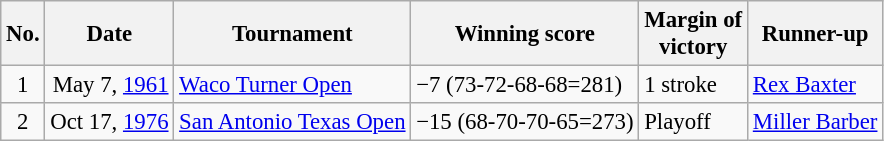<table class="wikitable" style="font-size:95%;">
<tr>
<th>No.</th>
<th>Date</th>
<th>Tournament</th>
<th>Winning score</th>
<th>Margin of<br>victory</th>
<th>Runner-up</th>
</tr>
<tr>
<td align=center>1</td>
<td align=right>May 7, <a href='#'>1961</a></td>
<td><a href='#'>Waco Turner Open</a></td>
<td>−7 (73-72-68-68=281)</td>
<td>1 stroke</td>
<td> <a href='#'>Rex Baxter</a></td>
</tr>
<tr>
<td align=center>2</td>
<td align=right>Oct 17, <a href='#'>1976</a></td>
<td><a href='#'>San Antonio Texas Open</a></td>
<td>−15 (68-70-70-65=273)</td>
<td>Playoff</td>
<td> <a href='#'>Miller Barber</a></td>
</tr>
</table>
